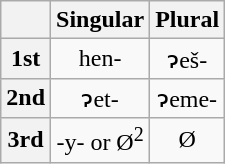<table class="wikitable">
<tr>
<th colspan=1></th>
<th colspan=1>Singular</th>
<th colspan=1>Plural</th>
</tr>
<tr align=center>
<th>1st</th>
<td>hen-</td>
<td>ɂeš-</td>
</tr>
<tr align=center>
<th>2nd</th>
<td>ɂet-</td>
<td>ɂeme-</td>
</tr>
<tr align=center>
<th>3rd</th>
<td>-y- or Ø<sup>2</sup></td>
<td>Ø</td>
</tr>
</table>
